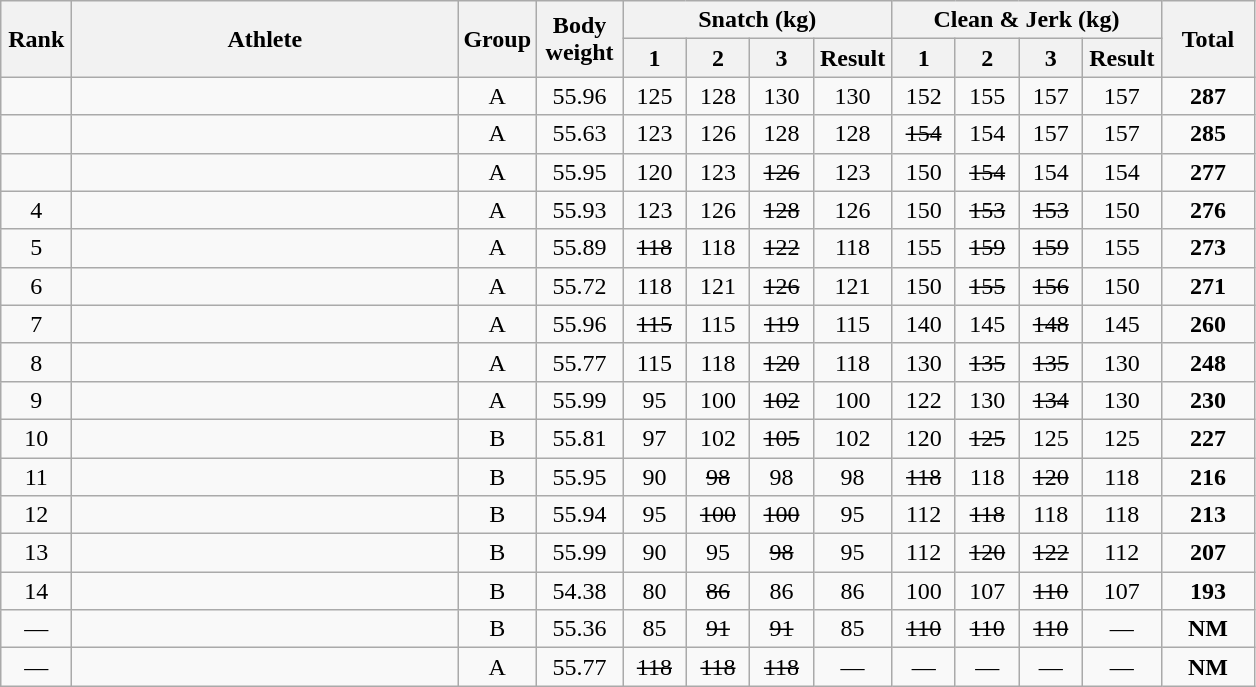<table class = "wikitable" style="text-align:center;">
<tr>
<th rowspan=2 width=40>Rank</th>
<th rowspan=2 width=250>Athlete</th>
<th rowspan=2 width=40>Group</th>
<th rowspan=2 width=50>Body weight</th>
<th colspan=4>Snatch (kg)</th>
<th colspan=4>Clean & Jerk (kg)</th>
<th rowspan=2 width=55>Total</th>
</tr>
<tr>
<th width=35>1</th>
<th width=35>2</th>
<th width=35>3</th>
<th width=45>Result</th>
<th width=35>1</th>
<th width=35>2</th>
<th width=35>3</th>
<th width=45>Result</th>
</tr>
<tr>
<td></td>
<td align=left></td>
<td>A</td>
<td>55.96</td>
<td>125</td>
<td>128</td>
<td>130</td>
<td>130</td>
<td>152</td>
<td>155</td>
<td>157</td>
<td>157</td>
<td><strong>287</strong></td>
</tr>
<tr>
<td></td>
<td align=left></td>
<td>A</td>
<td>55.63</td>
<td>123</td>
<td>126</td>
<td>128</td>
<td>128</td>
<td><s>154</s></td>
<td>154</td>
<td>157</td>
<td>157</td>
<td><strong>285</strong></td>
</tr>
<tr>
<td></td>
<td align=left></td>
<td>A</td>
<td>55.95</td>
<td>120</td>
<td>123</td>
<td><s>126</s></td>
<td>123</td>
<td>150</td>
<td><s>154</s></td>
<td>154</td>
<td>154</td>
<td><strong>277</strong></td>
</tr>
<tr>
<td>4</td>
<td align=left></td>
<td>A</td>
<td>55.93</td>
<td>123</td>
<td>126</td>
<td><s>128</s></td>
<td>126</td>
<td>150</td>
<td><s>153</s></td>
<td><s>153</s></td>
<td>150</td>
<td><strong>276</strong></td>
</tr>
<tr>
<td>5</td>
<td align=left></td>
<td>A</td>
<td>55.89</td>
<td><s>118</s></td>
<td>118</td>
<td><s>122</s></td>
<td>118</td>
<td>155</td>
<td><s>159</s></td>
<td><s>159</s></td>
<td>155</td>
<td><strong>273</strong></td>
</tr>
<tr>
<td>6</td>
<td align=left></td>
<td>A</td>
<td>55.72</td>
<td>118</td>
<td>121</td>
<td><s>126</s></td>
<td>121</td>
<td>150</td>
<td><s>155</s></td>
<td><s>156</s></td>
<td>150</td>
<td><strong>271</strong></td>
</tr>
<tr>
<td>7</td>
<td align=left></td>
<td>A</td>
<td>55.96</td>
<td><s>115</s></td>
<td>115</td>
<td><s>119</s></td>
<td>115</td>
<td>140</td>
<td>145</td>
<td><s>148</s></td>
<td>145</td>
<td><strong>260</strong></td>
</tr>
<tr>
<td>8</td>
<td align=left></td>
<td>A</td>
<td>55.77</td>
<td>115</td>
<td>118</td>
<td><s>120</s></td>
<td>118</td>
<td>130</td>
<td><s>135</s></td>
<td><s>135</s></td>
<td>130</td>
<td><strong>248</strong></td>
</tr>
<tr>
<td>9</td>
<td align=left></td>
<td>A</td>
<td>55.99</td>
<td>95</td>
<td>100</td>
<td><s>102</s></td>
<td>100</td>
<td>122</td>
<td>130</td>
<td><s>134</s></td>
<td>130</td>
<td><strong>230</strong></td>
</tr>
<tr>
<td>10</td>
<td align=left></td>
<td>B</td>
<td>55.81</td>
<td>97</td>
<td>102</td>
<td><s>105</s></td>
<td>102</td>
<td>120</td>
<td><s>125</s></td>
<td>125</td>
<td>125</td>
<td><strong>227</strong></td>
</tr>
<tr>
<td>11</td>
<td align=left></td>
<td>B</td>
<td>55.95</td>
<td>90</td>
<td><s>98</s></td>
<td>98</td>
<td>98</td>
<td><s>118</s></td>
<td>118</td>
<td><s>120</s></td>
<td>118</td>
<td><strong>216</strong></td>
</tr>
<tr>
<td>12</td>
<td align=left></td>
<td>B</td>
<td>55.94</td>
<td>95</td>
<td><s>100</s></td>
<td><s>100</s></td>
<td>95</td>
<td>112</td>
<td><s>118</s></td>
<td>118</td>
<td>118</td>
<td><strong>213</strong></td>
</tr>
<tr>
<td>13</td>
<td align=left></td>
<td>B</td>
<td>55.99</td>
<td>90</td>
<td>95</td>
<td><s>98</s></td>
<td>95</td>
<td>112</td>
<td><s>120</s></td>
<td><s>122</s></td>
<td>112</td>
<td><strong>207</strong></td>
</tr>
<tr>
<td>14</td>
<td align=left></td>
<td>B</td>
<td>54.38</td>
<td>80</td>
<td><s>86</s></td>
<td>86</td>
<td>86</td>
<td>100</td>
<td>107</td>
<td><s>110</s></td>
<td>107</td>
<td><strong>193</strong></td>
</tr>
<tr>
<td>—</td>
<td align=left></td>
<td>B</td>
<td>55.36</td>
<td>85</td>
<td><s>91</s></td>
<td><s>91</s></td>
<td>85</td>
<td><s>110</s></td>
<td><s>110</s></td>
<td><s>110</s></td>
<td>—</td>
<td><strong>NM</strong></td>
</tr>
<tr>
<td>—</td>
<td align=left></td>
<td>A</td>
<td>55.77</td>
<td><s>118</s></td>
<td><s>118</s></td>
<td><s>118</s></td>
<td>—</td>
<td>—</td>
<td>—</td>
<td>—</td>
<td>—</td>
<td><strong>NM</strong></td>
</tr>
</table>
